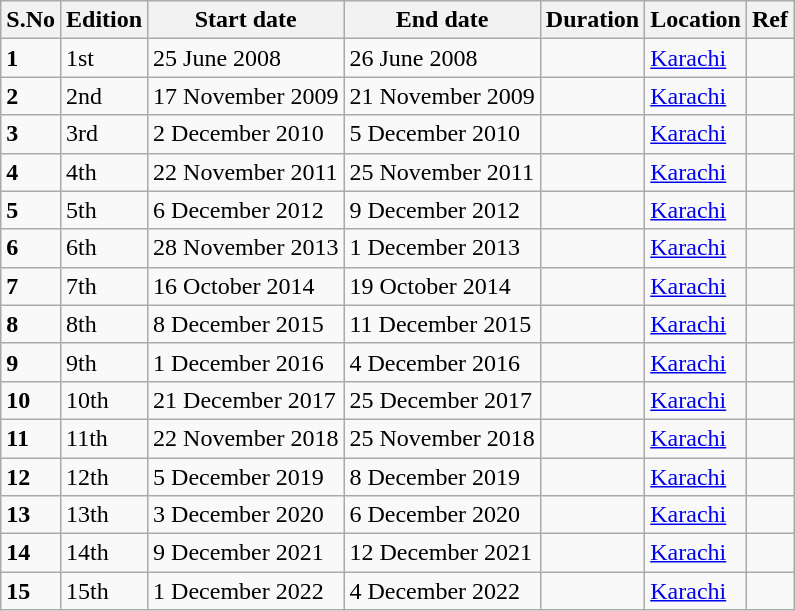<table class="wikitable">
<tr>
<th>S.No</th>
<th>Edition</th>
<th>Start date</th>
<th>End date</th>
<th>Duration</th>
<th>Location</th>
<th>Ref</th>
</tr>
<tr>
<td><strong>1</strong></td>
<td>1st</td>
<td>25 June 2008</td>
<td>26 June 2008</td>
<td></td>
<td><a href='#'>Karachi</a></td>
<td></td>
</tr>
<tr>
<td><strong>2</strong></td>
<td>2nd</td>
<td>17 November 2009</td>
<td>21 November 2009</td>
<td></td>
<td><a href='#'>Karachi</a></td>
<td></td>
</tr>
<tr>
<td><strong>3</strong></td>
<td>3rd</td>
<td>2 December 2010</td>
<td>5 December 2010</td>
<td></td>
<td><a href='#'>Karachi</a></td>
<td></td>
</tr>
<tr>
<td><strong>4</strong></td>
<td>4th</td>
<td>22 November 2011</td>
<td>25 November 2011</td>
<td></td>
<td><a href='#'>Karachi</a></td>
<td></td>
</tr>
<tr>
<td><strong>5</strong></td>
<td>5th</td>
<td>6 December 2012</td>
<td>9 December 2012</td>
<td></td>
<td><a href='#'>Karachi</a></td>
<td></td>
</tr>
<tr>
<td><strong>6</strong></td>
<td>6th</td>
<td>28 November 2013</td>
<td>1 December 2013</td>
<td></td>
<td><a href='#'>Karachi</a></td>
<td></td>
</tr>
<tr>
<td><strong>7</strong></td>
<td>7th</td>
<td>16 October 2014</td>
<td>19 October 2014</td>
<td></td>
<td><a href='#'>Karachi</a></td>
<td></td>
</tr>
<tr>
<td><strong>8</strong></td>
<td>8th</td>
<td>8 December 2015</td>
<td>11 December 2015</td>
<td></td>
<td><a href='#'>Karachi</a></td>
<td></td>
</tr>
<tr>
<td><strong>9</strong></td>
<td>9th</td>
<td>1 December 2016</td>
<td>4 December 2016</td>
<td></td>
<td><a href='#'>Karachi</a></td>
<td></td>
</tr>
<tr>
<td><strong>10</strong></td>
<td>10th</td>
<td>21 December 2017</td>
<td>25 December  2017</td>
<td></td>
<td><a href='#'>Karachi</a></td>
<td></td>
</tr>
<tr>
<td><strong>11</strong></td>
<td>11th</td>
<td>22 November 2018</td>
<td>25 November  2018</td>
<td></td>
<td><a href='#'>Karachi</a></td>
<td></td>
</tr>
<tr>
<td><strong>12</strong></td>
<td>12th</td>
<td>5 December 2019</td>
<td>8 December 2019</td>
<td></td>
<td><a href='#'>Karachi</a></td>
<td></td>
</tr>
<tr>
<td><strong>13</strong></td>
<td>13th</td>
<td>3 December 2020</td>
<td>6 December 2020</td>
<td></td>
<td><a href='#'>Karachi</a></td>
<td></td>
</tr>
<tr>
<td><strong>14</strong></td>
<td>14th</td>
<td>9 December 2021</td>
<td>12 December 2021</td>
<td></td>
<td><a href='#'>Karachi</a></td>
<td></td>
</tr>
<tr>
<td><strong>15</strong></td>
<td>15th</td>
<td>1 December 2022</td>
<td>4 December 2022</td>
<td></td>
<td><a href='#'>Karachi</a></td>
<td></td>
</tr>
</table>
